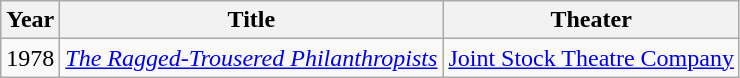<table class="wikitable">
<tr>
<th>Year</th>
<th>Title</th>
<th>Theater</th>
</tr>
<tr>
<td>1978</td>
<td><em><a href='#'>The Ragged-Trousered Philanthropists</a></em></td>
<td><a href='#'>Joint Stock Theatre Company</a></td>
</tr>
</table>
